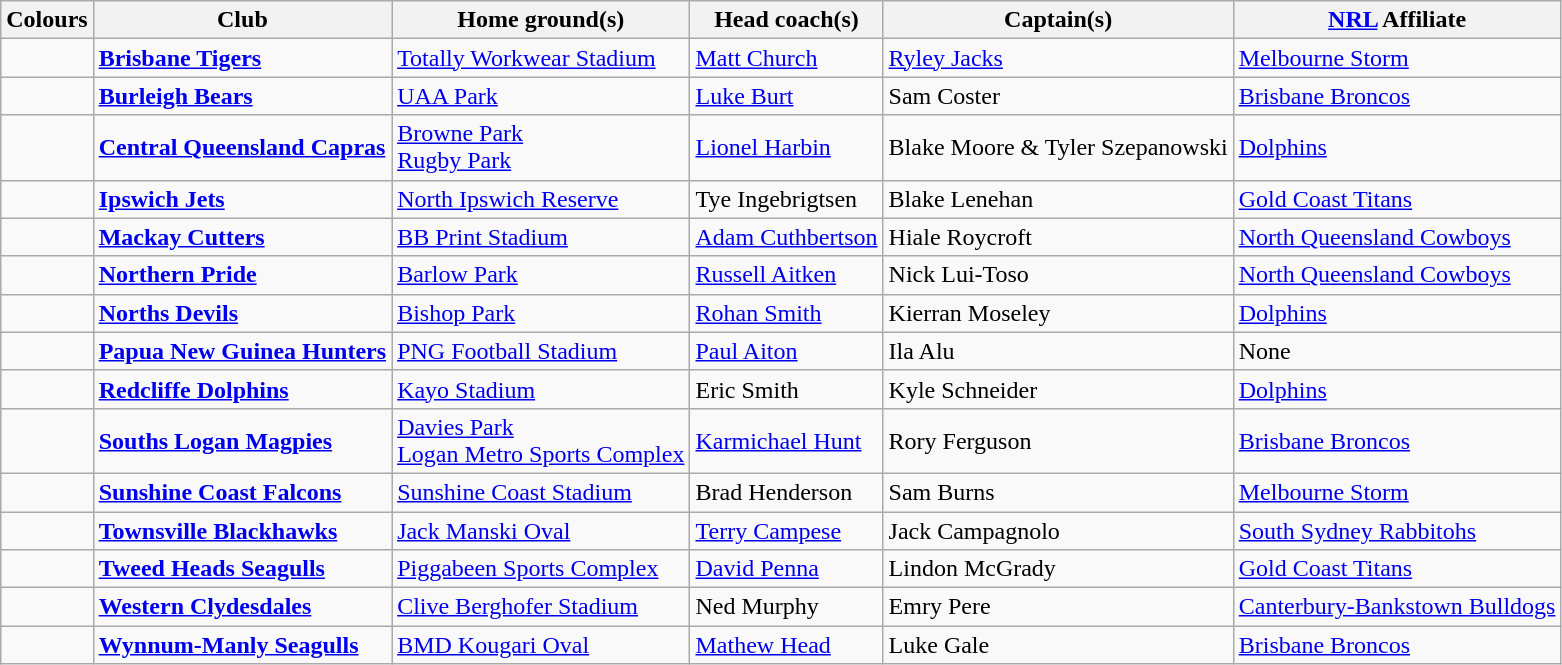<table class="wikitable">
<tr>
<th>Colours</th>
<th>Club</th>
<th>Home ground(s)</th>
<th>Head coach(s)</th>
<th>Captain(s)</th>
<th><a href='#'>NRL</a> Affiliate</th>
</tr>
<tr>
<td></td>
<td><strong><a href='#'>Brisbane Tigers</a></strong></td>
<td><a href='#'>Totally Workwear Stadium</a></td>
<td><a href='#'>Matt Church</a></td>
<td><a href='#'>Ryley Jacks</a></td>
<td> <a href='#'>Melbourne Storm</a></td>
</tr>
<tr>
<td></td>
<td><strong><a href='#'>Burleigh Bears</a></strong></td>
<td><a href='#'>UAA Park</a></td>
<td><a href='#'>Luke Burt</a></td>
<td>Sam Coster</td>
<td> <a href='#'>Brisbane Broncos</a></td>
</tr>
<tr>
<td></td>
<td><strong><a href='#'>Central Queensland Capras</a></strong></td>
<td><a href='#'>Browne Park</a><br><a href='#'>Rugby Park</a></td>
<td><a href='#'>Lionel Harbin</a></td>
<td>Blake Moore & Tyler Szepanowski</td>
<td> <a href='#'>Dolphins</a></td>
</tr>
<tr>
<td></td>
<td><strong><a href='#'>Ipswich Jets</a></strong></td>
<td><a href='#'>North Ipswich Reserve</a></td>
<td>Tye Ingebrigtsen</td>
<td>Blake Lenehan</td>
<td> <a href='#'>Gold Coast Titans</a></td>
</tr>
<tr>
<td></td>
<td><strong><a href='#'>Mackay Cutters</a></strong></td>
<td><a href='#'>BB Print Stadium</a></td>
<td><a href='#'>Adam Cuthbertson</a></td>
<td>Hiale Roycroft</td>
<td> <a href='#'>North Queensland Cowboys</a></td>
</tr>
<tr>
<td></td>
<td><strong><a href='#'>Northern Pride</a></strong></td>
<td><a href='#'>Barlow Park</a></td>
<td><a href='#'>Russell Aitken</a></td>
<td>Nick Lui-Toso</td>
<td> <a href='#'>North Queensland Cowboys</a></td>
</tr>
<tr>
<td></td>
<td><strong><a href='#'>Norths Devils</a></strong></td>
<td><a href='#'>Bishop Park</a></td>
<td><a href='#'>Rohan Smith</a></td>
<td>Kierran Moseley</td>
<td> <a href='#'>Dolphins</a></td>
</tr>
<tr>
<td></td>
<td><strong><a href='#'>Papua New Guinea Hunters</a></strong></td>
<td><a href='#'>PNG Football Stadium</a></td>
<td><a href='#'>Paul Aiton</a></td>
<td>Ila Alu</td>
<td>None</td>
</tr>
<tr>
<td></td>
<td><strong><a href='#'>Redcliffe Dolphins</a></strong></td>
<td><a href='#'>Kayo Stadium</a></td>
<td>Eric Smith</td>
<td>Kyle Schneider</td>
<td> <a href='#'>Dolphins</a></td>
</tr>
<tr>
<td></td>
<td><strong><a href='#'>Souths Logan Magpies</a></strong></td>
<td><a href='#'>Davies Park</a><br><a href='#'>Logan Metro Sports Complex</a></td>
<td><a href='#'>Karmichael Hunt</a></td>
<td>Rory Ferguson</td>
<td> <a href='#'>Brisbane Broncos</a></td>
</tr>
<tr>
<td></td>
<td><strong><a href='#'>Sunshine Coast Falcons</a></strong></td>
<td><a href='#'>Sunshine Coast Stadium</a></td>
<td>Brad Henderson</td>
<td>Sam Burns</td>
<td> <a href='#'>Melbourne Storm</a></td>
</tr>
<tr>
<td></td>
<td><strong><a href='#'>Townsville Blackhawks</a></strong></td>
<td><a href='#'>Jack Manski Oval</a></td>
<td><a href='#'>Terry Campese</a></td>
<td>Jack Campagnolo</td>
<td> <a href='#'>South Sydney Rabbitohs</a></td>
</tr>
<tr>
<td></td>
<td><strong><a href='#'>Tweed Heads Seagulls</a></strong></td>
<td><a href='#'>Piggabeen Sports Complex</a></td>
<td><a href='#'>David Penna</a></td>
<td>Lindon McGrady</td>
<td> <a href='#'>Gold Coast Titans</a></td>
</tr>
<tr>
<td></td>
<td><a href='#'><strong>Western Clydesdales</strong></a></td>
<td><a href='#'>Clive Berghofer Stadium</a></td>
<td>Ned Murphy</td>
<td>Emry Pere</td>
<td> <a href='#'>Canterbury-Bankstown Bulldogs</a></td>
</tr>
<tr>
<td></td>
<td><strong><a href='#'>Wynnum-Manly Seagulls</a></strong></td>
<td><a href='#'>BMD Kougari Oval</a></td>
<td><a href='#'>Mathew Head</a></td>
<td>Luke Gale</td>
<td> <a href='#'>Brisbane Broncos</a></td>
</tr>
</table>
